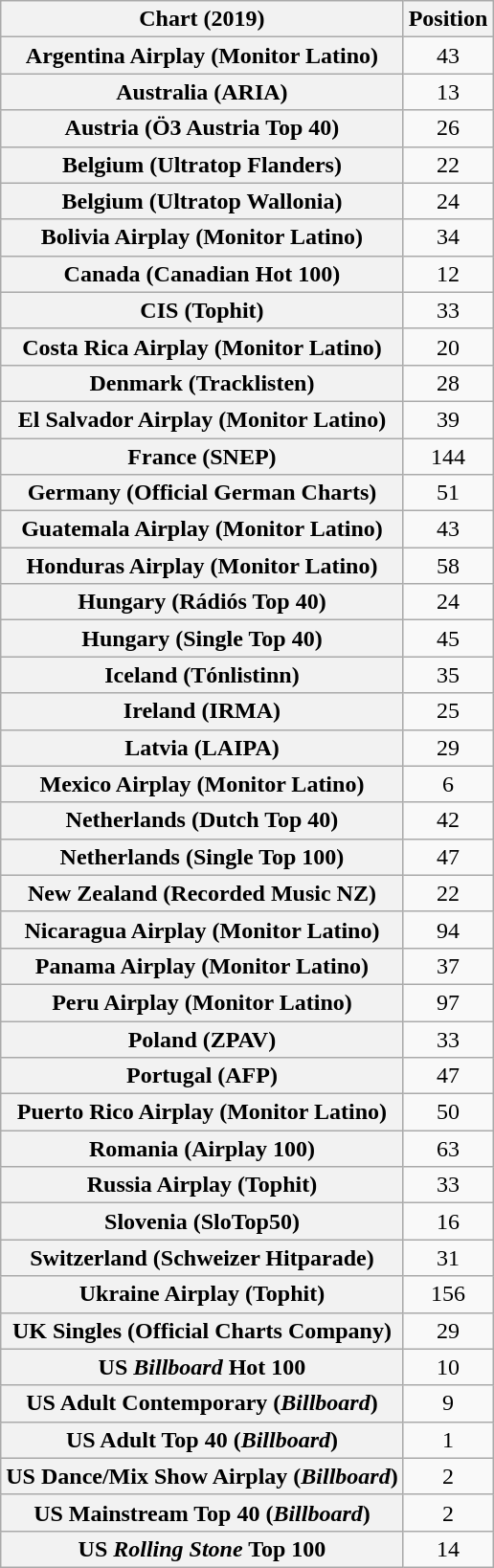<table class="wikitable sortable plainrowheaders" style="text-align:center">
<tr>
<th scope="col">Chart (2019)</th>
<th scope="col">Position</th>
</tr>
<tr>
<th scope="row">Argentina Airplay (Monitor Latino)</th>
<td>43</td>
</tr>
<tr>
<th scope="row">Australia (ARIA)</th>
<td>13</td>
</tr>
<tr>
<th scope="row">Austria (Ö3 Austria Top 40)</th>
<td>26</td>
</tr>
<tr>
<th scope="row">Belgium (Ultratop Flanders)</th>
<td>22</td>
</tr>
<tr>
<th scope="row">Belgium (Ultratop Wallonia)</th>
<td>24</td>
</tr>
<tr>
<th scope="row">Bolivia Airplay (Monitor Latino)</th>
<td>34</td>
</tr>
<tr>
<th scope="row">Canada (Canadian Hot 100)</th>
<td>12</td>
</tr>
<tr>
<th scope="row">CIS (Tophit)</th>
<td>33</td>
</tr>
<tr>
<th scope="row">Costa Rica Airplay (Monitor Latino)</th>
<td>20</td>
</tr>
<tr>
<th scope="row">Denmark (Tracklisten)</th>
<td>28</td>
</tr>
<tr>
<th scope="row">El Salvador Airplay (Monitor Latino)</th>
<td>39</td>
</tr>
<tr>
<th scope="row">France (SNEP)</th>
<td>144</td>
</tr>
<tr>
<th scope="row">Germany (Official German Charts)</th>
<td>51</td>
</tr>
<tr>
<th scope="row">Guatemala Airplay (Monitor Latino)</th>
<td>43</td>
</tr>
<tr>
<th scope="row">Honduras Airplay (Monitor Latino)</th>
<td>58</td>
</tr>
<tr>
<th scope="row">Hungary (Rádiós Top 40)</th>
<td>24</td>
</tr>
<tr>
<th scope="row">Hungary (Single Top 40)</th>
<td>45</td>
</tr>
<tr>
<th scope="row">Iceland (Tónlistinn)</th>
<td>35</td>
</tr>
<tr>
<th scope="row">Ireland (IRMA)</th>
<td>25</td>
</tr>
<tr>
<th scope="row">Latvia (LAIPA)</th>
<td>29</td>
</tr>
<tr>
<th scope="row">Mexico Airplay (Monitor Latino)</th>
<td>6</td>
</tr>
<tr>
<th scope="row">Netherlands (Dutch Top 40)</th>
<td>42</td>
</tr>
<tr>
<th scope="row">Netherlands (Single Top 100)</th>
<td>47</td>
</tr>
<tr>
<th scope="row">New Zealand (Recorded Music NZ)</th>
<td>22</td>
</tr>
<tr>
<th scope="row">Nicaragua Airplay (Monitor Latino)</th>
<td>94</td>
</tr>
<tr>
<th scope="row">Panama Airplay (Monitor Latino)</th>
<td>37</td>
</tr>
<tr>
<th scope="row">Peru Airplay (Monitor Latino)</th>
<td>97</td>
</tr>
<tr>
<th scope="row">Poland (ZPAV)</th>
<td>33</td>
</tr>
<tr>
<th scope="row">Portugal (AFP)</th>
<td>47</td>
</tr>
<tr>
<th scope="row">Puerto Rico Airplay (Monitor Latino)</th>
<td>50</td>
</tr>
<tr>
<th scope="row">Romania (Airplay 100)</th>
<td>63</td>
</tr>
<tr>
<th scope="row">Russia Airplay (Tophit)</th>
<td>33</td>
</tr>
<tr>
<th scope="row">Slovenia (SloTop50)</th>
<td>16</td>
</tr>
<tr>
<th scope="row">Switzerland (Schweizer Hitparade)</th>
<td>31</td>
</tr>
<tr>
<th scope="row">Ukraine Airplay (Tophit)</th>
<td>156</td>
</tr>
<tr>
<th scope="row">UK Singles (Official Charts Company)</th>
<td>29</td>
</tr>
<tr>
<th scope="row">US <em>Billboard</em> Hot 100</th>
<td>10</td>
</tr>
<tr>
<th scope="row">US Adult Contemporary (<em>Billboard</em>)</th>
<td>9</td>
</tr>
<tr>
<th scope="row">US Adult Top 40 (<em>Billboard</em>)</th>
<td>1</td>
</tr>
<tr>
<th scope="row">US Dance/Mix Show Airplay (<em>Billboard</em>)</th>
<td>2</td>
</tr>
<tr>
<th scope="row">US Mainstream Top 40 (<em>Billboard</em>)</th>
<td>2</td>
</tr>
<tr>
<th scope="row">US <em>Rolling Stone</em> Top 100</th>
<td>14</td>
</tr>
</table>
